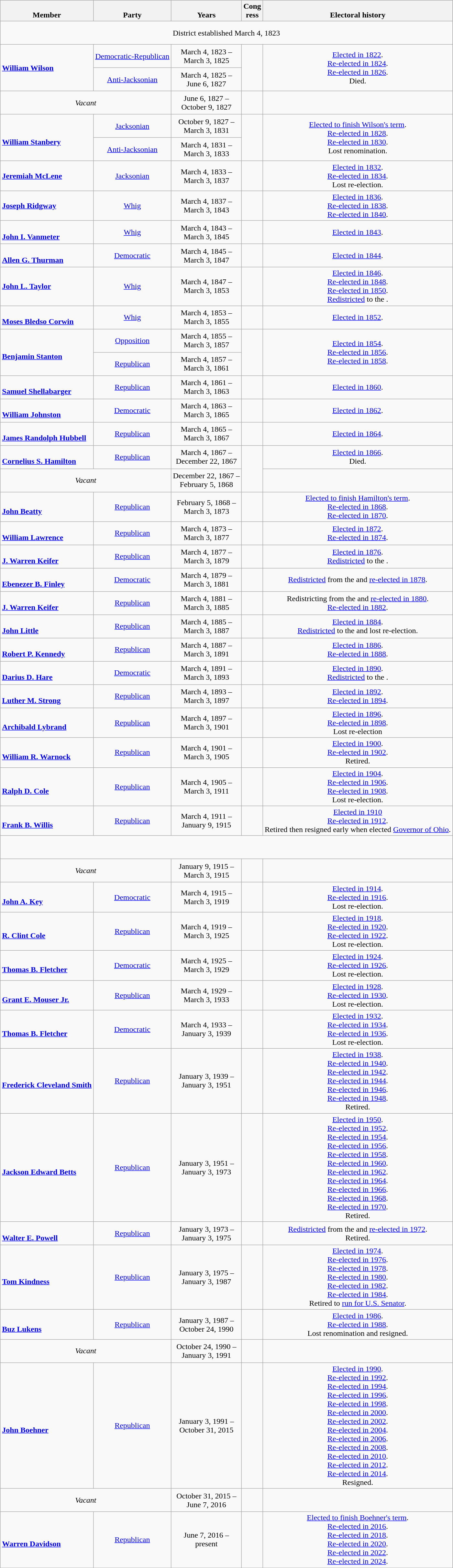<table class=wikitable style="text-align:center">
<tr valign=bottom>
<th>Member</th>
<th>Party</th>
<th>Years</th>
<th>Cong<br>ress</th>
<th>Electoral history</th>
</tr>
<tr style="height:3em">
<td colspan=7>District established March 4, 1823</td>
</tr>
<tr style="height:3em">
<td rowspan=2 align=left><strong><a href='#'>William Wilson</a></strong><br></td>
<td><a href='#'>Democratic-Republican</a></td>
<td nowrap>March 4, 1823 –<br>March 3, 1825</td>
<td rowspan=2></td>
<td rowspan=2><a href='#'>Elected in 1822</a>.<br><a href='#'>Re-elected in 1824</a>.<br><a href='#'>Re-elected in 1826</a>.<br>Died.</td>
</tr>
<tr style="height:3em">
<td><a href='#'>Anti-Jacksonian</a></td>
<td nowrap>March 4, 1825 –<br>June 6, 1827</td>
</tr>
<tr style="height:3em">
<td colspan=2><em>Vacant</em></td>
<td nowrap>June 6, 1827 –<br>October 9, 1827</td>
<td></td>
<td></td>
</tr>
<tr style="height:3em">
<td rowspan=2 align=left><br><strong><a href='#'>William Stanbery</a></strong><br></td>
<td><a href='#'>Jacksonian</a></td>
<td nowrap>October 9, 1827 –<br>March 3, 1831</td>
<td rowspan=2></td>
<td rowspan=2><a href='#'>Elected to finish Wilson's term</a>.<br><a href='#'>Re-elected in 1828</a>.<br><a href='#'>Re-elected in 1830</a>.<br>Lost renomination.</td>
</tr>
<tr style="height:3em">
<td><a href='#'>Anti-Jacksonian</a></td>
<td nowrap>March 4, 1831 –<br>March 3, 1833</td>
</tr>
<tr style="height:3em">
<td align=left><strong><a href='#'>Jeremiah McLene</a></strong><br></td>
<td><a href='#'>Jacksonian</a></td>
<td nowrap>March 4, 1833 –<br>March 3, 1837</td>
<td></td>
<td><a href='#'>Elected in 1832</a>.<br><a href='#'>Re-elected in 1834</a>.<br>Lost re-election.</td>
</tr>
<tr style="height:3em">
<td align=left><strong><a href='#'>Joseph Ridgway</a></strong><br></td>
<td><a href='#'>Whig</a></td>
<td nowrap>March 4, 1837 –<br>March 3, 1843</td>
<td></td>
<td><a href='#'>Elected in 1836</a>.<br><a href='#'>Re-elected in 1838</a>.<br><a href='#'>Re-elected in 1840</a>.<br></td>
</tr>
<tr style="height:3em">
<td align=left><br><strong><a href='#'>John I. Vanmeter</a></strong><br></td>
<td><a href='#'>Whig</a></td>
<td nowrap>March 4, 1843 –<br>March 3, 1845</td>
<td></td>
<td><a href='#'>Elected in 1843</a>.<br></td>
</tr>
<tr style="height:3em">
<td align=left><br><strong><a href='#'>Allen G. Thurman</a></strong><br></td>
<td><a href='#'>Democratic</a></td>
<td nowrap>March 4, 1845 –<br>March 3, 1847</td>
<td></td>
<td><a href='#'>Elected in 1844</a>.<br></td>
</tr>
<tr style="height:3em">
<td align=left><strong><a href='#'>John L. Taylor</a></strong><br></td>
<td><a href='#'>Whig</a></td>
<td nowrap>March 4, 1847 –<br>March 3, 1853</td>
<td></td>
<td><a href='#'>Elected in 1846</a>.<br><a href='#'>Re-elected in 1848</a>.<br><a href='#'>Re-elected in 1850</a>.<br><a href='#'>Redistricted</a> to the .</td>
</tr>
<tr style="height:3em">
<td align=left><br><strong><a href='#'>Moses Bledso Corwin</a></strong><br></td>
<td><a href='#'>Whig</a></td>
<td nowrap>March 4, 1853 –<br>March 3, 1855</td>
<td></td>
<td><a href='#'>Elected in 1852</a>.<br></td>
</tr>
<tr style="height:3em">
<td rowspan=2 align=left><br><strong><a href='#'>Benjamin Stanton</a></strong><br></td>
<td><a href='#'>Opposition</a></td>
<td nowrap>March 4, 1855 –<br>March 3, 1857</td>
<td rowspan=2></td>
<td rowspan=2><a href='#'>Elected in 1854</a>.<br><a href='#'>Re-elected in 1856</a>.<br><a href='#'>Re-elected in 1858</a>.<br></td>
</tr>
<tr style="height:3em">
<td><a href='#'>Republican</a></td>
<td nowrap>March 4, 1857 –<br>March 3, 1861</td>
</tr>
<tr style="height:3em">
<td align=left><br><strong><a href='#'>Samuel Shellabarger</a></strong><br></td>
<td><a href='#'>Republican</a></td>
<td nowrap>March 4, 1861 –<br>March 3, 1863</td>
<td></td>
<td><a href='#'>Elected in 1860</a>.<br></td>
</tr>
<tr style="height:3em">
<td align=left><br><strong><a href='#'>William Johnston</a></strong><br></td>
<td><a href='#'>Democratic</a></td>
<td nowrap>March 4, 1863 –<br>March 3, 1865</td>
<td></td>
<td><a href='#'>Elected in 1862</a>.<br></td>
</tr>
<tr style="height:3em">
<td align=left><br><strong><a href='#'>James Randolph Hubbell</a></strong><br></td>
<td><a href='#'>Republican</a></td>
<td nowrap>March 4, 1865 –<br>March 3, 1867</td>
<td></td>
<td><a href='#'>Elected in 1864</a>.<br></td>
</tr>
<tr style="height:3em">
<td align=left><br><strong><a href='#'>Cornelius S. Hamilton</a></strong><br></td>
<td><a href='#'>Republican</a></td>
<td nowrap>March 4, 1867 –<br>December 22, 1867</td>
<td rowspan=2></td>
<td><a href='#'>Elected in 1866</a>.<br>Died.</td>
</tr>
<tr style="height:3em">
<td colspan=2><em>Vacant</em></td>
<td nowrap>December 22, 1867 –<br>February 5, 1868</td>
<td></td>
</tr>
<tr style="height:3em">
<td align=left><br><strong><a href='#'>John Beatty</a></strong><br></td>
<td><a href='#'>Republican</a></td>
<td nowrap>February 5, 1868 –<br>March 3, 1873</td>
<td></td>
<td><a href='#'>Elected to finish Hamilton's term</a>.<br><a href='#'>Re-elected in 1868</a>.<br><a href='#'>Re-elected in 1870</a>.<br></td>
</tr>
<tr style="height:3em">
<td align=left><br><strong><a href='#'>William Lawrence</a></strong><br></td>
<td><a href='#'>Republican</a></td>
<td nowrap>March 4, 1873 –<br>March 3, 1877</td>
<td></td>
<td><a href='#'>Elected in 1872</a>.<br><a href='#'>Re-elected in 1874</a>.<br></td>
</tr>
<tr style="height:3em">
<td align=left><br><strong><a href='#'>J. Warren Keifer</a></strong><br></td>
<td><a href='#'>Republican</a></td>
<td nowrap>March 4, 1877 –<br>March 3, 1879</td>
<td></td>
<td><a href='#'>Elected in 1876</a>.<br><a href='#'>Redistricted</a> to the .</td>
</tr>
<tr style="height:3em">
<td align=left><br><strong><a href='#'>Ebenezer B. Finley</a></strong><br></td>
<td><a href='#'>Democratic</a></td>
<td nowrap>March 4, 1879 –<br>March 3, 1881</td>
<td></td>
<td><a href='#'>Redistricted</a> from the  and <a href='#'>re-elected in 1878</a>.<br></td>
</tr>
<tr style="height:3em">
<td align=left><br><strong><a href='#'>J. Warren Keifer</a></strong><br></td>
<td><a href='#'>Republican</a></td>
<td nowrap>March 4, 1881 –<br>March 3, 1885</td>
<td></td>
<td>Redistricting from the  and <a href='#'>re-elected in 1880</a>.<br><a href='#'>Re-elected in 1882</a>.<br></td>
</tr>
<tr style="height:3em">
<td align=left><br><strong><a href='#'>John Little</a></strong><br></td>
<td><a href='#'>Republican</a></td>
<td nowrap>March 4, 1885 –<br>March 3, 1887</td>
<td></td>
<td><a href='#'>Elected in 1884</a>.<br><a href='#'>Redistricted</a> to the  and lost re-election.</td>
</tr>
<tr style="height:3em">
<td align=left><br><strong><a href='#'>Robert P. Kennedy</a></strong><br></td>
<td><a href='#'>Republican</a></td>
<td nowrap>March 4, 1887 –<br>March 3, 1891</td>
<td></td>
<td><a href='#'>Elected in 1886</a>.<br><a href='#'>Re-elected in 1888</a>.<br></td>
</tr>
<tr style="height:3em">
<td align=left><br><strong><a href='#'>Darius D. Hare</a></strong><br></td>
<td><a href='#'>Democratic</a></td>
<td nowrap>March 4, 1891 –<br>March 3, 1893</td>
<td></td>
<td><a href='#'>Elected in 1890</a>.<br><a href='#'>Redistricted</a> to the .</td>
</tr>
<tr style="height:3em">
<td align=left><br><strong><a href='#'>Luther M. Strong</a></strong><br></td>
<td><a href='#'>Republican</a></td>
<td nowrap>March 4, 1893 –<br>March 3, 1897</td>
<td></td>
<td><a href='#'>Elected in 1892</a>.<br><a href='#'>Re-elected in 1894</a>.<br></td>
</tr>
<tr style="height:3em">
<td align=left><br><strong><a href='#'>Archibald Lybrand</a></strong><br></td>
<td><a href='#'>Republican</a></td>
<td nowrap>March 4, 1897 –<br>March 3, 1901</td>
<td></td>
<td><a href='#'>Elected in 1896</a>.<br><a href='#'>Re-elected in 1898</a>.<br>Lost re-election</td>
</tr>
<tr style="height:3em">
<td align=left><br><strong><a href='#'>William R. Warnock</a></strong><br></td>
<td><a href='#'>Republican</a></td>
<td nowrap>March 4, 1901 –<br>March 3, 1905</td>
<td></td>
<td><a href='#'>Elected in 1900</a>.<br><a href='#'>Re-elected in 1902</a>.<br>Retired.</td>
</tr>
<tr style="height:3em">
<td align=left><br><strong><a href='#'>Ralph D. Cole</a></strong><br></td>
<td><a href='#'>Republican</a></td>
<td nowrap>March 4, 1905 –<br>March 3, 1911</td>
<td></td>
<td><a href='#'>Elected in 1904</a>.<br><a href='#'>Re-elected in 1906</a>.<br><a href='#'>Re-elected in 1908</a>.<br>Lost re-election.</td>
</tr>
<tr style="height:3em">
<td align=left><br><strong><a href='#'>Frank B. Willis</a></strong><br></td>
<td><a href='#'>Republican</a></td>
<td nowrap>March 4, 1911 –<br>January 9, 1915</td>
<td></td>
<td><a href='#'>Elected in 1910</a><br><a href='#'>Re-elected in 1912</a>.<br>Retired then resigned early when elected <a href='#'>Governor of Ohio</a>.</td>
</tr>
<tr style="height:3em">
</tr>
<tr style="height:3em">
<td colspan=2><em>Vacant</em></td>
<td nowrap>January 9, 1915 –<br>March 3, 1915</td>
<td></td>
<td></td>
</tr>
<tr style="height:3em">
<td align=left><br><strong><a href='#'>John A. Key</a></strong><br></td>
<td><a href='#'>Democratic</a></td>
<td nowrap>March 4, 1915 –<br>March 3, 1919</td>
<td></td>
<td><a href='#'>Elected in 1914</a>.<br><a href='#'>Re-elected in 1916</a>.<br>Lost re-election.</td>
</tr>
<tr style="height:3em">
<td align=left><br><strong><a href='#'>R. Clint Cole</a></strong><br></td>
<td><a href='#'>Republican</a></td>
<td nowrap>March 4, 1919 –<br>March 3, 1925</td>
<td></td>
<td><a href='#'>Elected in 1918</a>.<br><a href='#'>Re-elected in 1920</a>.<br><a href='#'>Re-elected in 1922</a>.<br>Lost re-election.</td>
</tr>
<tr style="height:3em">
<td align=left><br><strong><a href='#'>Thomas B. Fletcher</a></strong><br></td>
<td><a href='#'>Democratic</a></td>
<td nowrap>March 4, 1925 –<br>March 3, 1929</td>
<td></td>
<td><a href='#'>Elected in 1924</a>.<br><a href='#'>Re-elected in 1926</a>.<br>Lost re-election.</td>
</tr>
<tr style="height:3em">
<td align=left><br><strong><a href='#'>Grant E. Mouser Jr.</a></strong><br></td>
<td><a href='#'>Republican</a></td>
<td nowrap>March 4, 1929 –<br>March 3, 1933</td>
<td></td>
<td><a href='#'>Elected in 1928</a>.<br><a href='#'>Re-elected in 1930</a>.<br>Lost re-election.</td>
</tr>
<tr style="height:3em">
<td align=left><br><strong><a href='#'>Thomas B. Fletcher</a></strong><br></td>
<td><a href='#'>Democratic</a></td>
<td nowrap>March 4, 1933 –<br>January 3, 1939</td>
<td></td>
<td><a href='#'>Elected in 1932</a>.<br><a href='#'>Re-elected in 1934</a>.<br><a href='#'>Re-elected in 1936</a>.<br>Lost re-election.</td>
</tr>
<tr style="height:3em">
<td align=left><br><strong><a href='#'>Frederick Cleveland Smith</a></strong><br></td>
<td><a href='#'>Republican</a></td>
<td nowrap>January 3, 1939 –<br>January 3, 1951</td>
<td></td>
<td><a href='#'>Elected in 1938</a>.<br><a href='#'>Re-elected in 1940</a>.<br><a href='#'>Re-elected in 1942</a>.<br><a href='#'>Re-elected in 1944</a>.<br><a href='#'>Re-elected in 1946</a>.<br><a href='#'>Re-elected in 1948</a>.<br>Retired.</td>
</tr>
<tr style="height:3em">
<td align=left><br><strong><a href='#'>Jackson Edward Betts</a></strong><br></td>
<td><a href='#'>Republican</a></td>
<td nowrap>January 3, 1951 –<br>January 3, 1973</td>
<td></td>
<td><a href='#'>Elected in 1950</a>.<br><a href='#'>Re-elected in 1952</a>.<br><a href='#'>Re-elected in 1954</a>.<br><a href='#'>Re-elected in 1956</a>.<br><a href='#'>Re-elected in 1958</a>.<br><a href='#'>Re-elected in 1960</a>.<br><a href='#'>Re-elected in 1962</a>.<br><a href='#'>Re-elected in 1964</a>.<br><a href='#'>Re-elected in 1966</a>.<br><a href='#'>Re-elected in 1968</a>.<br><a href='#'>Re-elected in 1970</a>.<br>Retired.</td>
</tr>
<tr style="height:3em">
<td align=left><br><strong><a href='#'>Walter E. Powell</a></strong><br></td>
<td><a href='#'>Republican</a></td>
<td nowrap>January 3, 1973 –<br>January 3, 1975</td>
<td></td>
<td><a href='#'>Redistricted</a> from the  and <a href='#'>re-elected in 1972</a>.<br>Retired.</td>
</tr>
<tr style="height:3em">
<td align=left><br><strong><a href='#'>Tom Kindness</a></strong><br></td>
<td><a href='#'>Republican</a></td>
<td nowrap>January 3, 1975 –<br>January 3, 1987</td>
<td></td>
<td><a href='#'>Elected in 1974</a>.<br><a href='#'>Re-elected in 1976</a>.<br><a href='#'>Re-elected in 1978</a>.<br><a href='#'>Re-elected in 1980</a>.<br><a href='#'>Re-elected in 1982</a>.<br><a href='#'>Re-elected in 1984</a>.<br>Retired to <a href='#'>run for U.S. Senator</a>.</td>
</tr>
<tr style="height:3em">
<td align=left><br><strong><a href='#'>Buz Lukens</a></strong><br></td>
<td><a href='#'>Republican</a></td>
<td nowrap>January 3, 1987 –<br>October 24, 1990</td>
<td></td>
<td><a href='#'>Elected in 1986</a>.<br><a href='#'>Re-elected in 1988</a>.<br>Lost renomination and resigned.</td>
</tr>
<tr style="height:3em">
<td colspan=2><em>Vacant</em></td>
<td nowrap>October 24, 1990 –<br>January 3, 1991</td>
<td></td>
<td></td>
</tr>
<tr style="height:3em">
<td align=left><br><strong><a href='#'>John Boehner</a></strong><br></td>
<td><a href='#'>Republican</a></td>
<td nowrap>January 3, 1991 –<br>October 31, 2015</td>
<td></td>
<td><a href='#'>Elected in 1990</a>.<br><a href='#'>Re-elected in 1992</a>.<br><a href='#'>Re-elected in 1994</a>.<br><a href='#'>Re-elected in 1996</a>.<br><a href='#'>Re-elected in 1998</a>.<br><a href='#'>Re-elected in 2000</a>.<br><a href='#'>Re-elected in 2002</a>.<br><a href='#'>Re-elected in 2004</a>.<br><a href='#'>Re-elected in 2006</a>.<br><a href='#'>Re-elected in 2008</a>.<br><a href='#'>Re-elected in 2010</a>.<br><a href='#'>Re-elected in 2012</a>.<br><a href='#'>Re-elected in 2014</a>.<br>Resigned.</td>
</tr>
<tr style="height:3em">
<td colspan=2><em>Vacant</em></td>
<td nowrap>October 31, 2015 –<br>June 7, 2016</td>
<td></td>
<td></td>
</tr>
<tr style="height:3em">
<td align=left><br><strong><a href='#'>Warren Davidson</a></strong><br></td>
<td><a href='#'>Republican</a></td>
<td nowrap>June 7, 2016 –<br>present</td>
<td></td>
<td><a href='#'>Elected to finish Boehner's term</a>.<br><a href='#'>Re-elected in 2016</a>.<br><a href='#'>Re-elected in 2018</a>.<br><a href='#'>Re-elected in 2020</a>.<br><a href='#'>Re-elected in 2022</a>.<br><a href='#'>Re-elected in 2024</a>.</td>
</tr>
</table>
